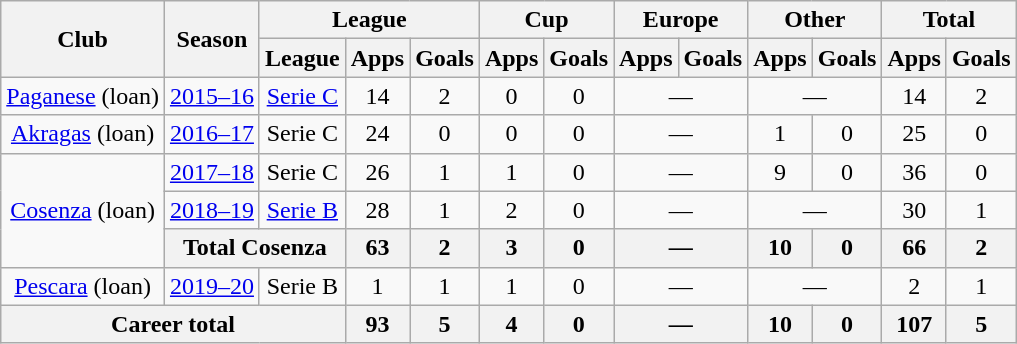<table class="wikitable" style="text-align: center;">
<tr>
<th rowspan="2">Club</th>
<th rowspan="2">Season</th>
<th colspan="3">League</th>
<th colspan="2">Cup</th>
<th colspan="2">Europe</th>
<th colspan="2">Other</th>
<th colspan="2">Total</th>
</tr>
<tr>
<th>League</th>
<th>Apps</th>
<th>Goals</th>
<th>Apps</th>
<th>Goals</th>
<th>Apps</th>
<th>Goals</th>
<th>Apps</th>
<th>Goals</th>
<th>Apps</th>
<th>Goals</th>
</tr>
<tr>
<td><a href='#'>Paganese</a> (loan)</td>
<td><a href='#'>2015–16</a></td>
<td><a href='#'>Serie C</a></td>
<td>14</td>
<td>2</td>
<td>0</td>
<td>0</td>
<td colspan="2">—</td>
<td colspan="2">—</td>
<td>14</td>
<td>2</td>
</tr>
<tr>
<td><a href='#'>Akragas</a> (loan)</td>
<td><a href='#'>2016–17</a></td>
<td>Serie C</td>
<td>24</td>
<td>0</td>
<td 0>0</td>
<td>0</td>
<td colspan="2">—</td>
<td>1</td>
<td>0</td>
<td>25</td>
<td>0</td>
</tr>
<tr>
<td rowspan="3"><a href='#'>Cosenza</a> (loan)</td>
<td><a href='#'>2017–18</a></td>
<td>Serie C</td>
<td>26</td>
<td>1</td>
<td 1>1</td>
<td>0</td>
<td colspan="2">—</td>
<td>9</td>
<td>0</td>
<td>36</td>
<td>0</td>
</tr>
<tr>
<td><a href='#'>2018–19</a></td>
<td><a href='#'>Serie B</a></td>
<td>28</td>
<td>1</td>
<td>2</td>
<td>0</td>
<td colspan="2">—</td>
<td colspan="2">—</td>
<td>30</td>
<td>1</td>
</tr>
<tr>
<th colspan="2">Total Cosenza</th>
<th>63</th>
<th>2</th>
<th>3</th>
<th>0</th>
<th colspan="2">—</th>
<th>10</th>
<th>0</th>
<th>66</th>
<th>2</th>
</tr>
<tr>
<td><a href='#'>Pescara</a> (loan)</td>
<td><a href='#'>2019–20</a></td>
<td>Serie B</td>
<td>1</td>
<td>1</td>
<td>1</td>
<td>0</td>
<td colspan="2">—</td>
<td colspan="2">—</td>
<td>2</td>
<td>1</td>
</tr>
<tr>
<th colspan="3">Career total</th>
<th>93</th>
<th>5</th>
<th>4</th>
<th>0</th>
<th colspan="2">—</th>
<th>10</th>
<th>0</th>
<th>107</th>
<th>5</th>
</tr>
</table>
